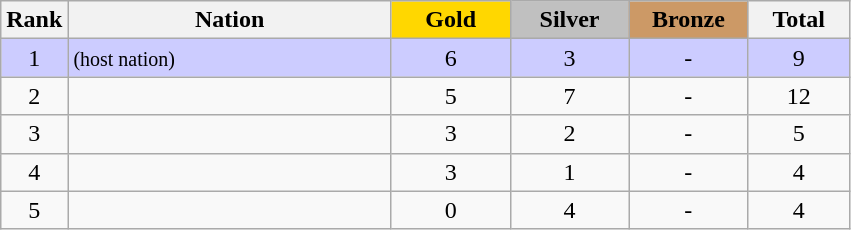<table class="wikitable sortable plainrowheaders" style="text-align:center;max-width: 15cm; width: 100%">
<tr>
<th scope="col" style="width:4%">Rank</th>
<th scope="col">Nation</th>
<th scope="col" style="background-color:gold; width:14%;">Gold</th>
<th scope="col" style="background-color:silver; width:14%;">Silver</th>
<th scope="col" style="background-color:#cc9966; width:14%;">Bronze</th>
<th scope="col" style="width:12%;">Total</th>
</tr>
<tr style="background:#ccccff">
<td>1</td>
<td align=left> <small>(host nation)</small></td>
<td>6</td>
<td>3</td>
<td>-</td>
<td>9</td>
</tr>
<tr>
<td>2</td>
<td align=left></td>
<td>5</td>
<td>7</td>
<td>-</td>
<td>12</td>
</tr>
<tr>
<td>3</td>
<td align=left></td>
<td>3</td>
<td>2</td>
<td>-</td>
<td>5</td>
</tr>
<tr>
<td>4</td>
<td align=left></td>
<td>3</td>
<td>1</td>
<td>-</td>
<td>4</td>
</tr>
<tr>
<td>5</td>
<td align=left></td>
<td>0</td>
<td>4</td>
<td>-</td>
<td>4</td>
</tr>
</table>
